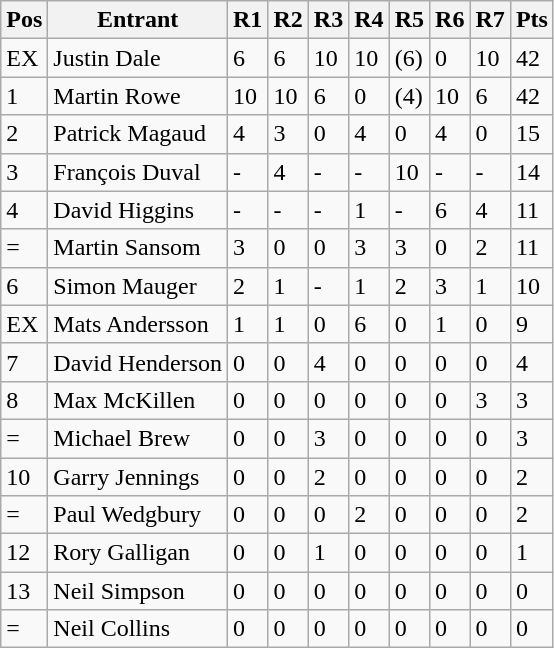<table class="wikitable">
<tr>
<th>Pos</th>
<th>Entrant</th>
<th>R1</th>
<th>R2</th>
<th>R3</th>
<th>R4</th>
<th>R5</th>
<th>R6</th>
<th>R7</th>
<th>Pts</th>
</tr>
<tr>
<td>EX</td>
<td>Justin Dale</td>
<td>6</td>
<td>6</td>
<td>10</td>
<td>10</td>
<td>(6)</td>
<td>0</td>
<td>10</td>
<td>42</td>
</tr>
<tr>
<td>1</td>
<td>Martin Rowe</td>
<td>10</td>
<td>10</td>
<td>6</td>
<td>0</td>
<td>(4)</td>
<td>10</td>
<td>6</td>
<td>42</td>
</tr>
<tr>
<td>2</td>
<td>Patrick Magaud</td>
<td>4</td>
<td>3</td>
<td>0</td>
<td>4</td>
<td>0</td>
<td>4</td>
<td>0</td>
<td>15</td>
</tr>
<tr>
<td>3</td>
<td>François Duval</td>
<td>-</td>
<td>4</td>
<td>-</td>
<td>-</td>
<td>10</td>
<td>-</td>
<td>-</td>
<td>14</td>
</tr>
<tr>
<td>4</td>
<td>David Higgins</td>
<td>-</td>
<td>-</td>
<td>-</td>
<td>1</td>
<td>-</td>
<td>6</td>
<td>4</td>
<td>11</td>
</tr>
<tr>
<td>=</td>
<td>Martin Sansom</td>
<td>3</td>
<td>0</td>
<td>0</td>
<td>3</td>
<td>3</td>
<td>0</td>
<td>2</td>
<td>11</td>
</tr>
<tr>
<td>6</td>
<td>Simon Mauger</td>
<td>2</td>
<td>1</td>
<td>-</td>
<td>1</td>
<td>2</td>
<td>3</td>
<td>1</td>
<td>10</td>
</tr>
<tr>
<td>EX</td>
<td>Mats Andersson</td>
<td>1</td>
<td>1</td>
<td>0</td>
<td>6</td>
<td>0</td>
<td>1</td>
<td>0</td>
<td>9</td>
</tr>
<tr>
<td>7</td>
<td>David Henderson</td>
<td>0</td>
<td>0</td>
<td>4</td>
<td>0</td>
<td>0</td>
<td>0</td>
<td>0</td>
<td>4</td>
</tr>
<tr>
<td>8</td>
<td>Max McKillen</td>
<td>0</td>
<td>0</td>
<td>0</td>
<td>0</td>
<td>0</td>
<td>0</td>
<td>3</td>
<td>3</td>
</tr>
<tr>
<td>=</td>
<td>Michael Brew</td>
<td>0</td>
<td>0</td>
<td>3</td>
<td>0</td>
<td>0</td>
<td>0</td>
<td>0</td>
<td>3</td>
</tr>
<tr>
<td>10</td>
<td>Garry Jennings</td>
<td>0</td>
<td>0</td>
<td>2</td>
<td>0</td>
<td>0</td>
<td>0</td>
<td>0</td>
<td>2</td>
</tr>
<tr>
<td>=</td>
<td>Paul Wedgbury</td>
<td>0</td>
<td>0</td>
<td>0</td>
<td>2</td>
<td>0</td>
<td>0</td>
<td>0</td>
<td>2</td>
</tr>
<tr>
<td>12</td>
<td>Rory Galligan</td>
<td>0</td>
<td>0</td>
<td>1</td>
<td>0</td>
<td>0</td>
<td>0</td>
<td>0</td>
<td>1</td>
</tr>
<tr>
<td>13</td>
<td>Neil Simpson</td>
<td>0</td>
<td>0</td>
<td>0</td>
<td>0</td>
<td>0</td>
<td>0</td>
<td>0</td>
<td>0</td>
</tr>
<tr>
<td>=</td>
<td>Neil Collins</td>
<td>0</td>
<td>0</td>
<td>0</td>
<td>0</td>
<td>0</td>
<td>0</td>
<td>0</td>
<td>0</td>
</tr>
</table>
